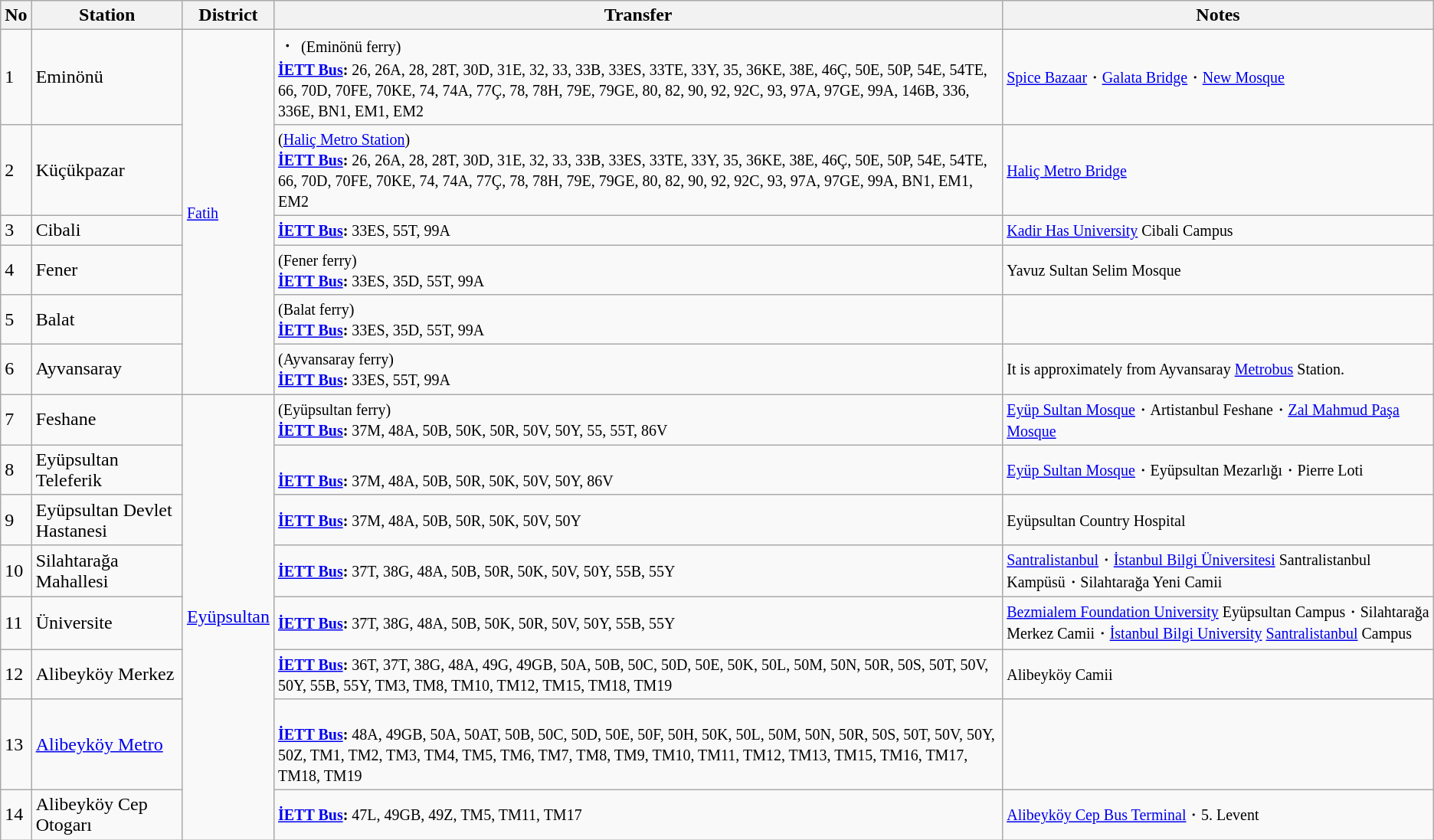<table class="wikitable">
<tr>
<th>No</th>
<th>Station</th>
<th>District</th>
<th>Transfer</th>
<th>Notes</th>
</tr>
<tr>
<td>1</td>
<td>Eminönü</td>
<td rowspan="6"><small><a href='#'>Fatih</a></small></td>
<td>・ <small>(Eminönü ferry)</small><br><small><strong><a href='#'>İETT Bus</a>:</strong> 26, 26A, 28, 28T, 30D, 31E, 32, 33, 33B, 33ES, 33TE, 33Y, 35, 36KE, 38E, 46Ç, 50E, 50P, 54E, 54TE, 66, 70D, 70FE, 70KE, 74, 74A, 77Ç, 78, 78H, 79E, 79GE, 80, 82, 90, 92, 92C, 93, 97A, 97GE, 99A, 146B, 336, 336E, BN1, EM1, EM2</small></td>
<td><small><a href='#'>Spice Bazaar</a>・<a href='#'>Galata Bridge</a>・<a href='#'>New Mosque</a></small></td>
</tr>
<tr>
<td>2</td>
<td>Küçükpazar</td>
<td> <small>(<a href='#'>Haliç Metro Station</a>)</small><br><small><strong><a href='#'>İETT Bus</a>:</strong> 26, 26A, 28, 28T, 30D, 31E, 32, 33, 33B, 33ES, 33TE, 33Y, 35, 36KE, 38E, 46Ç, 50E, 50P, 54E, 54TE, 66, 70D, 70FE, 70KE, 74, 74A, 77Ç, 78, 78H, 79E, 79GE, 80, 82, 90, 92, 92C, 93, 97A, 97GE, 99A, BN1, EM1, EM2</small></td>
<td><small><a href='#'>Haliç Metro Bridge</a></small></td>
</tr>
<tr>
<td>3</td>
<td>Cibali</td>
<td><small><strong><a href='#'>İETT Bus</a>:</strong> 33ES, 55T, 99A</small></td>
<td><small><a href='#'>Kadir Has University</a> Cibali Campus</small></td>
</tr>
<tr>
<td>4</td>
<td>Fener</td>
<td> <small>(Fener ferry)</small><br><small><strong><a href='#'>İETT Bus</a>:</strong> 33ES, 35D, 55T, 99A</small></td>
<td><small>Yavuz Sultan Selim Mosque</small></td>
</tr>
<tr>
<td>5</td>
<td>Balat</td>
<td> <small>(Balat ferry)</small><br><small><strong><a href='#'>İETT Bus</a>:</strong> 33ES, 35D,  55T, 99A</small></td>
<td></td>
</tr>
<tr>
<td>6</td>
<td>Ayvansaray</td>
<td> <small>(Ayvansaray ferry)</small><br><small><strong><a href='#'>İETT Bus</a>:</strong> 33ES, 55T, 99A</small></td>
<td><small>It is approximately  from Ayvansaray <a href='#'>Metrobus</a> Station.</small></td>
</tr>
<tr>
<td>7</td>
<td>Feshane</td>
<td rowspan="8"><a href='#'>Eyüpsultan</a></td>
<td> <small>(Eyüpsultan ferry)</small><br><small><strong><a href='#'>İETT Bus</a>:</strong> 37M,  48A, 50B, 50K, 50R, 50V, 50Y, 55, 55T, 86V</small></td>
<td><small><a href='#'>Eyüp Sultan Mosque</a>・Artistanbul Feshane・<a href='#'>Zal Mahmud Paşa Mosque</a></small></td>
</tr>
<tr>
<td>8</td>
<td>Eyüpsultan Teleferik</td>
<td><br><small><strong><a href='#'>İETT Bus</a>:</strong> 37M, 48A, 50B, 50R, 50K, 50V, 50Y, 86V</small></td>
<td><small><a href='#'>Eyüp Sultan Mosque</a>・Eyüpsultan Mezarlığı・Pierre Loti</small></td>
</tr>
<tr>
<td>9</td>
<td>Eyüpsultan Devlet Hastanesi</td>
<td><small><strong><a href='#'>İETT Bus</a>:</strong> 37M, 48A, 50B, 50R, 50K, 50V, 50Y</small></td>
<td><small>Eyüpsultan Country Hospital</small></td>
</tr>
<tr>
<td>10</td>
<td>Silahtarağa Mahallesi</td>
<td><small><strong><a href='#'>İETT Bus</a>:</strong> 37T, 38G, 48A, 50B, 50R, 50K, 50V, 50Y, 55B, 55Y</small></td>
<td><small><a href='#'>Santralistanbul</a>・<a href='#'>İstanbul Bilgi Üniversitesi</a> Santralistanbul Kampüsü・Silahtarağa Yeni Camii</small></td>
</tr>
<tr>
<td>11</td>
<td>Üniversite</td>
<td><small><strong><a href='#'>İETT Bus</a>:</strong> 37T, 38G, 48A, 50B, 50K, 50R, 50V, 50Y, 55B, 55Y</small></td>
<td><small><a href='#'>Bezmialem Foundation University</a> Eyüpsultan Campus・Silahtarağa Merkez Camii・<a href='#'>İstanbul Bilgi University</a> <a href='#'>Santralistanbul</a> Campus</small></td>
</tr>
<tr>
<td>12</td>
<td>Alibeyköy Merkez</td>
<td><small><strong><a href='#'>İETT Bus</a>:</strong> 36T, 37T, 38G, 48A, 49G, 49GB, 50A, 50B, 50C, 50D, 50E, 50K, 50L, 50M, 50N, 50R, 50S, 50T, 50V, 50Y, 55B, 55Y, TM3, TM8, TM10, TM12, TM15, TM18, TM19</small></td>
<td><small>Alibeyköy Camii</small></td>
</tr>
<tr>
<td>13</td>
<td><a href='#'>Alibeyköy Metro</a></td>
<td><br><small><strong><a href='#'>İETT Bus</a>:</strong> 48A, 49GB, 50A, 50AT, 50B, 50C, 50D, 50E, 50F, 50H, 50K, 50L, 50M, 50N, 50R, 50S, 50T, 50V, 50Y, 50Z, TM1, TM2, TM3, TM4, TM5, TM6, TM7, TM8, TM9, TM10, TM11, TM12, TM13, TM15, TM16, TM17, TM18, TM19</small></td>
<td></td>
</tr>
<tr>
<td>14</td>
<td>Alibeyköy Cep Otogarı</td>
<td><small><strong><a href='#'>İETT Bus</a>:</strong> 47L, 49GB, 49Z, TM5, TM11, TM17</small></td>
<td><small><a href='#'>Alibeyköy Cep Bus Terminal</a>・5. Levent</small></td>
</tr>
</table>
